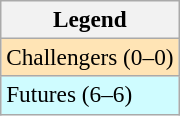<table class=wikitable style=font-size:97%>
<tr>
<th>Legend</th>
</tr>
<tr style="background:moccasin;">
<td>Challengers (0–0)</td>
</tr>
<tr style="background:#cffcff;">
<td>Futures (6–6)</td>
</tr>
</table>
